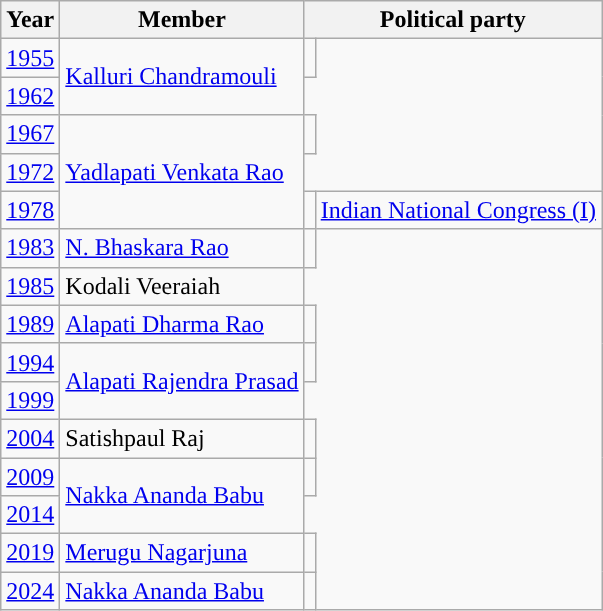<table class="wikitable sortable">
<tr>
<th>Year</th>
<th>Member</th>
<th colspan="2">Political party</th>
</tr>
<tr>
<td><a href='#'>1955</a></td>
<td rowspan=2><a href='#'>Kalluri Chandramouli</a></td>
<td></td>
</tr>
<tr>
<td><a href='#'>1962</a></td>
</tr>
<tr>
<td><a href='#'>1967</a></td>
<td rowspan=3><a href='#'>Yadlapati Venkata Rao</a></td>
<td></td>
</tr>
<tr>
<td><a href='#'>1972</a></td>
</tr>
<tr>
<td><a href='#'>1978</a></td>
<td style="background-color: "></td>
<td><a href='#'>Indian National Congress (I)</a></td>
</tr>
<tr>
<td><a href='#'>1983</a></td>
<td><a href='#'>N. Bhaskara Rao</a></td>
<td></td>
</tr>
<tr>
<td><a href='#'>1985</a></td>
<td>Kodali Veeraiah</td>
</tr>
<tr>
<td><a href='#'>1989</a></td>
<td><a href='#'>Alapati Dharma Rao</a></td>
<td></td>
</tr>
<tr>
<td><a href='#'>1994</a></td>
<td rowspan=2><a href='#'>Alapati Rajendra Prasad</a></td>
<td></td>
</tr>
<tr>
<td><a href='#'>1999</a></td>
</tr>
<tr>
<td><a href='#'>2004</a></td>
<td>Satishpaul Raj</td>
<td></td>
</tr>
<tr>
<td><a href='#'>2009</a></td>
<td rowspan=2><a href='#'>Nakka Ananda Babu</a></td>
<td></td>
</tr>
<tr>
<td><a href='#'>2014</a></td>
</tr>
<tr>
<td><a href='#'>2019</a></td>
<td><a href='#'>Merugu Nagarjuna</a></td>
<td></td>
</tr>
<tr>
<td><a href='#'>2024</a></td>
<td><a href='#'>Nakka Ananda Babu</a></td>
<td></td>
</tr>
</table>
